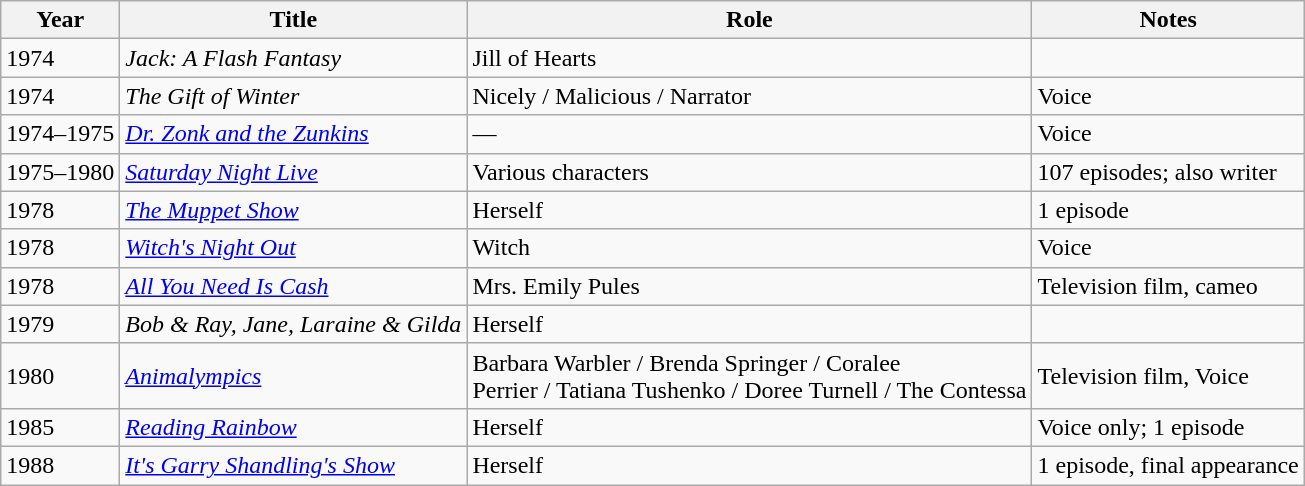<table class="wikitable sortable">
<tr>
<th>Year</th>
<th>Title</th>
<th>Role</th>
<th class="unsortable">Notes</th>
</tr>
<tr>
<td>1974</td>
<td><em>Jack: A Flash Fantasy</em></td>
<td>Jill of Hearts</td>
<td></td>
</tr>
<tr>
<td>1974</td>
<td><em>The Gift of Winter</em></td>
<td>Nicely / Malicious / Narrator</td>
<td>Voice</td>
</tr>
<tr>
<td>1974–1975</td>
<td><em><a href='#'>Dr. Zonk and the Zunkins</a></em></td>
<td>—</td>
<td>Voice</td>
</tr>
<tr>
<td>1975–1980</td>
<td><em><a href='#'>Saturday Night Live</a></em></td>
<td>Various characters</td>
<td>107 episodes; also writer</td>
</tr>
<tr>
<td>1978</td>
<td><em><a href='#'>The Muppet Show</a></em></td>
<td>Herself</td>
<td>1 episode</td>
</tr>
<tr>
<td>1978</td>
<td><em><a href='#'>Witch's Night Out</a></em></td>
<td>Witch</td>
<td>Voice</td>
</tr>
<tr>
<td>1978</td>
<td><em><a href='#'>All You Need Is Cash</a></em></td>
<td>Mrs. Emily Pules</td>
<td>Television film, cameo</td>
</tr>
<tr>
<td>1979</td>
<td><em>Bob & Ray, Jane, Laraine & Gilda</em></td>
<td>Herself</td>
<td></td>
</tr>
<tr>
<td>1980</td>
<td><em><a href='#'>Animalympics</a></em></td>
<td>Barbara Warbler / Brenda Springer / Coralee<br>Perrier / Tatiana Tushenko / Doree Turnell / The Contessa</td>
<td>Television film, Voice</td>
</tr>
<tr>
<td>1985</td>
<td><em><a href='#'>Reading Rainbow</a></em></td>
<td>Herself</td>
<td>Voice only; 1 episode</td>
</tr>
<tr>
<td>1988</td>
<td><em><a href='#'>It's Garry Shandling's Show</a></em></td>
<td>Herself</td>
<td>1 episode, final appearance</td>
</tr>
</table>
